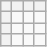<table class="wikitable" style="text-align: right;">
<tr>
<th></th>
<th></th>
<th></th>
<th></th>
</tr>
<tr>
<th></th>
<td></td>
<td></td>
<td></td>
</tr>
<tr>
<th></th>
<td></td>
<td></td>
<td></td>
</tr>
<tr>
<th></th>
<td></td>
<td></td>
<td></td>
</tr>
</table>
